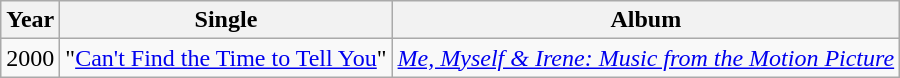<table class="wikitable">
<tr>
<th>Year</th>
<th>Single</th>
<th>Album</th>
</tr>
<tr>
<td rowspan=1>2000</td>
<td>"<a href='#'>Can't Find the Time to Tell You</a>"</td>
<td><em><a href='#'>Me, Myself & Irene: Music from the Motion Picture</a></em></td>
</tr>
</table>
